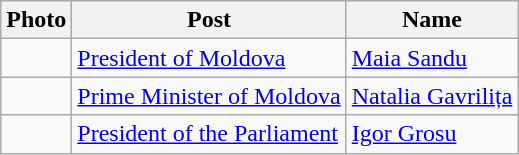<table class=wikitable>
<tr>
<th>Photo</th>
<th>Post</th>
<th>Name</th>
</tr>
<tr>
<td></td>
<td><a href='#'>President of Moldova</a></td>
<td><a href='#'>Maia Sandu</a></td>
</tr>
<tr>
<td></td>
<td><a href='#'>Prime Minister of Moldova</a></td>
<td><a href='#'>Natalia Gavrilița</a></td>
</tr>
<tr>
<td></td>
<td><a href='#'>President of the Parliament</a></td>
<td><a href='#'>Igor Grosu</a></td>
</tr>
</table>
